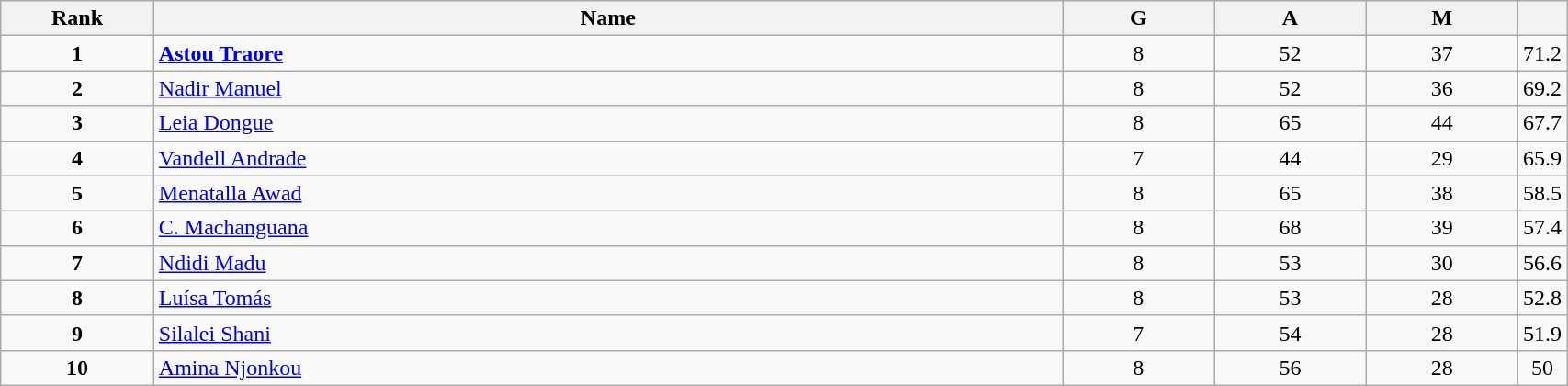<table class="wikitable" style="width:90%;">
<tr>
<th style="width:10%;">Rank</th>
<th style="width:60%;">Name</th>
<th style="width:10%;">G</th>
<th style="width:10%;">A</th>
<th style="width:10%;">M</th>
<th style="width:10%;"></th>
</tr>
<tr align=center>
<td><strong>1</strong></td>
<td align=left> <strong><a href='#'>Astou Traore</a></strong></td>
<td>8</td>
<td>52</td>
<td>37</td>
<td>71.2</td>
</tr>
<tr align=center>
<td><strong>2</strong></td>
<td align=left> <a href='#'>Nadir Manuel</a></td>
<td>8</td>
<td>52</td>
<td>36</td>
<td>69.2</td>
</tr>
<tr align=center>
<td><strong>3</strong></td>
<td align=left> <a href='#'>Leia Dongue</a></td>
<td>8</td>
<td>65</td>
<td>44</td>
<td>67.7</td>
</tr>
<tr align=center>
<td><strong>4</strong></td>
<td align=left> <a href='#'>Vandell Andrade</a></td>
<td>7</td>
<td>44</td>
<td>29</td>
<td>65.9</td>
</tr>
<tr align=center>
<td><strong>5</strong></td>
<td align=left> <a href='#'>Menatalla Awad</a></td>
<td>8</td>
<td>65</td>
<td>38</td>
<td>58.5</td>
</tr>
<tr align=center>
<td><strong>6</strong></td>
<td align=left> <a href='#'>C. Machanguana</a></td>
<td>8</td>
<td>68</td>
<td>39</td>
<td>57.4</td>
</tr>
<tr align=center>
<td><strong>7</strong></td>
<td align=left> <a href='#'>Ndidi Madu</a></td>
<td>8</td>
<td>53</td>
<td>30</td>
<td>56.6</td>
</tr>
<tr align=center>
<td><strong>8</strong></td>
<td align=left> <a href='#'>Luísa Tomás</a></td>
<td>8</td>
<td>53</td>
<td>28</td>
<td>52.8</td>
</tr>
<tr align=center>
<td><strong>9</strong></td>
<td align=left> <a href='#'>Silalei Shani</a></td>
<td>7</td>
<td>54</td>
<td>28</td>
<td>51.9</td>
</tr>
<tr align=center>
<td><strong>10</strong></td>
<td align=left> <a href='#'>Amina Njonkou</a></td>
<td>8</td>
<td>56</td>
<td>28</td>
<td>50</td>
</tr>
</table>
